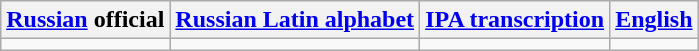<table class="wikitable">
<tr>
<th><a href='#'>Russian</a> official</th>
<th><a href='#'>Russian Latin alphabet</a></th>
<th><a href='#'>IPA transcription</a></th>
<th><a href='#'>English</a></th>
</tr>
<tr style="vertical-align:top; text-align:center; white-space:nowrap;">
<td></td>
<td></td>
<td></td>
<td></td>
</tr>
</table>
